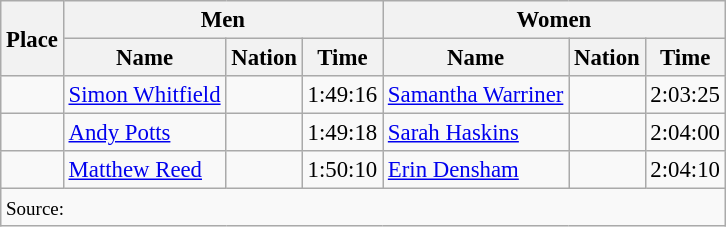<table class=wikitable style="font-size:95%">
<tr>
<th rowspan="2">Place</th>
<th colspan="3">Men</th>
<th colspan="3">Women</th>
</tr>
<tr>
<th>Name</th>
<th>Nation</th>
<th>Time</th>
<th>Name</th>
<th>Nation</th>
<th>Time</th>
</tr>
<tr>
<td align="center"></td>
<td><a href='#'>Simon Whitfield</a></td>
<td></td>
<td>1:49:16</td>
<td><a href='#'>Samantha Warriner</a></td>
<td></td>
<td>2:03:25</td>
</tr>
<tr>
<td align="center"></td>
<td><a href='#'>Andy Potts</a></td>
<td></td>
<td>1:49:18</td>
<td><a href='#'>Sarah Haskins</a></td>
<td></td>
<td>2:04:00</td>
</tr>
<tr>
<td align="center"></td>
<td><a href='#'>Matthew Reed</a></td>
<td></td>
<td>1:50:10</td>
<td><a href='#'>Erin Densham</a></td>
<td></td>
<td>2:04:10</td>
</tr>
<tr>
<td colspan="7"><small>Source:</small></td>
</tr>
</table>
